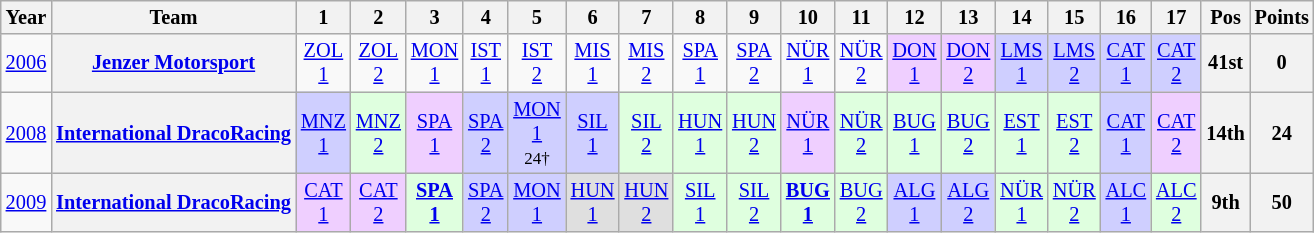<table class="wikitable" style="text-align:center; font-size:85%">
<tr>
<th>Year</th>
<th>Team</th>
<th>1</th>
<th>2</th>
<th>3</th>
<th>4</th>
<th>5</th>
<th>6</th>
<th>7</th>
<th>8</th>
<th>9</th>
<th>10</th>
<th>11</th>
<th>12</th>
<th>13</th>
<th>14</th>
<th>15</th>
<th>16</th>
<th>17</th>
<th>Pos</th>
<th>Points</th>
</tr>
<tr>
<td><a href='#'>2006</a></td>
<th nowrap><a href='#'>Jenzer Motorsport</a></th>
<td><a href='#'>ZOL<br>1</a></td>
<td><a href='#'>ZOL<br>2</a></td>
<td><a href='#'>MON<br>1</a></td>
<td><a href='#'>IST<br>1</a></td>
<td><a href='#'>IST<br>2</a></td>
<td><a href='#'>MIS<br>1</a></td>
<td><a href='#'>MIS<br>2</a></td>
<td><a href='#'>SPA<br>1</a></td>
<td><a href='#'>SPA<br>2</a></td>
<td><a href='#'>NÜR<br>1</a></td>
<td><a href='#'>NÜR<br>2</a></td>
<td style="background:#EFCFFF;"><a href='#'>DON<br>1</a><br></td>
<td style="background:#EFCFFF;"><a href='#'>DON<br>2</a><br></td>
<td style="background:#CFCFFF;"><a href='#'>LMS<br>1</a><br></td>
<td style="background:#CFCFFF;"><a href='#'>LMS<br>2</a><br></td>
<td style="background:#CFCFFF;"><a href='#'>CAT<br>1</a><br></td>
<td style="background:#CFCFFF;"><a href='#'>CAT<br>2</a><br></td>
<th>41st</th>
<th>0</th>
</tr>
<tr>
<td><a href='#'>2008</a></td>
<th nowrap><a href='#'>International DracoRacing</a></th>
<td style="background:#CFCFFF;"><a href='#'>MNZ<br>1</a><br></td>
<td style="background:#DFFFDF;"><a href='#'>MNZ<br>2</a><br></td>
<td style="background:#EFCFFF;"><a href='#'>SPA<br>1</a><br></td>
<td style="background:#CFCFFF;"><a href='#'>SPA<br>2</a><br></td>
<td style="background:#CFCFFF;"><a href='#'>MON<br>1</a><br><small>24†</small></td>
<td style="background:#CFCFFF;"><a href='#'>SIL<br>1</a><br></td>
<td style="background:#DFFFDF;"><a href='#'>SIL<br>2</a><br></td>
<td style="background:#DFFFDF;"><a href='#'>HUN<br>1</a><br></td>
<td style="background:#DFFFDF;"><a href='#'>HUN<br>2</a><br></td>
<td style="background:#EFCFFF;"><a href='#'>NÜR<br>1</a><br></td>
<td style="background:#DFFFDF;"><a href='#'>NÜR<br>2</a><br></td>
<td style="background:#DFFFDF;"><a href='#'>BUG<br>1</a><br></td>
<td style="background:#DFFFDF;"><a href='#'>BUG<br>2</a><br></td>
<td style="background:#DFFFDF;"><a href='#'>EST<br>1</a><br></td>
<td style="background:#DFFFDF;"><a href='#'>EST<br>2</a><br></td>
<td style="background:#CFCFFF;"><a href='#'>CAT<br>1</a><br></td>
<td style="background:#EFCFFF;"><a href='#'>CAT<br>2</a><br></td>
<th>14th</th>
<th>24</th>
</tr>
<tr>
<td><a href='#'>2009</a></td>
<th nowrap><a href='#'>International DracoRacing</a></th>
<td style="background:#EFCFFF;"><a href='#'>CAT<br>1</a><br></td>
<td style="background:#EFCFFF;"><a href='#'>CAT<br>2</a><br></td>
<td style="background:#DFFFDF;"><strong><a href='#'>SPA<br>1</a></strong><br></td>
<td style="background:#CFCFFF;"><a href='#'>SPA<br>2</a><br></td>
<td style="background:#CFCFFF;"><a href='#'>MON<br>1</a><br></td>
<td style="background:#DFDFDF;"><a href='#'>HUN<br>1</a><br></td>
<td style="background:#DFDFDF;"><a href='#'>HUN<br>2</a><br></td>
<td style="background:#DFFFDF;"><a href='#'>SIL<br>1</a><br></td>
<td style="background:#DFFFDF;"><a href='#'>SIL<br>2</a><br></td>
<td style="background:#DFFFDF;"><strong><a href='#'>BUG<br>1</a></strong><br></td>
<td style="background:#DFFFDF;"><a href='#'>BUG<br>2</a><br></td>
<td style="background:#CFCFFF;"><a href='#'>ALG<br>1</a><br></td>
<td style="background:#CFCFFF;"><a href='#'>ALG<br>2</a><br></td>
<td style="background:#DFFFDF;"><a href='#'>NÜR<br>1</a><br></td>
<td style="background:#DFFFDF;"><a href='#'>NÜR<br>2</a><br></td>
<td style="background:#CFCFFF;"><a href='#'>ALC<br>1</a><br></td>
<td style="background:#DFFFDF;"><a href='#'>ALC<br>2</a><br></td>
<th>9th</th>
<th>50</th>
</tr>
</table>
